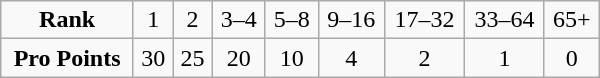<table class=wikitable width=400>
<tr align = center>
<td><strong>Rank</strong></td>
<td>1</td>
<td>2</td>
<td>3–4</td>
<td>5–8</td>
<td>9–16</td>
<td>17–32</td>
<td>33–64</td>
<td>65+</td>
</tr>
<tr align = center>
<td><strong>Pro Points</strong></td>
<td>30</td>
<td>25</td>
<td>20</td>
<td>10</td>
<td>4</td>
<td>2</td>
<td>1</td>
<td>0</td>
</tr>
</table>
